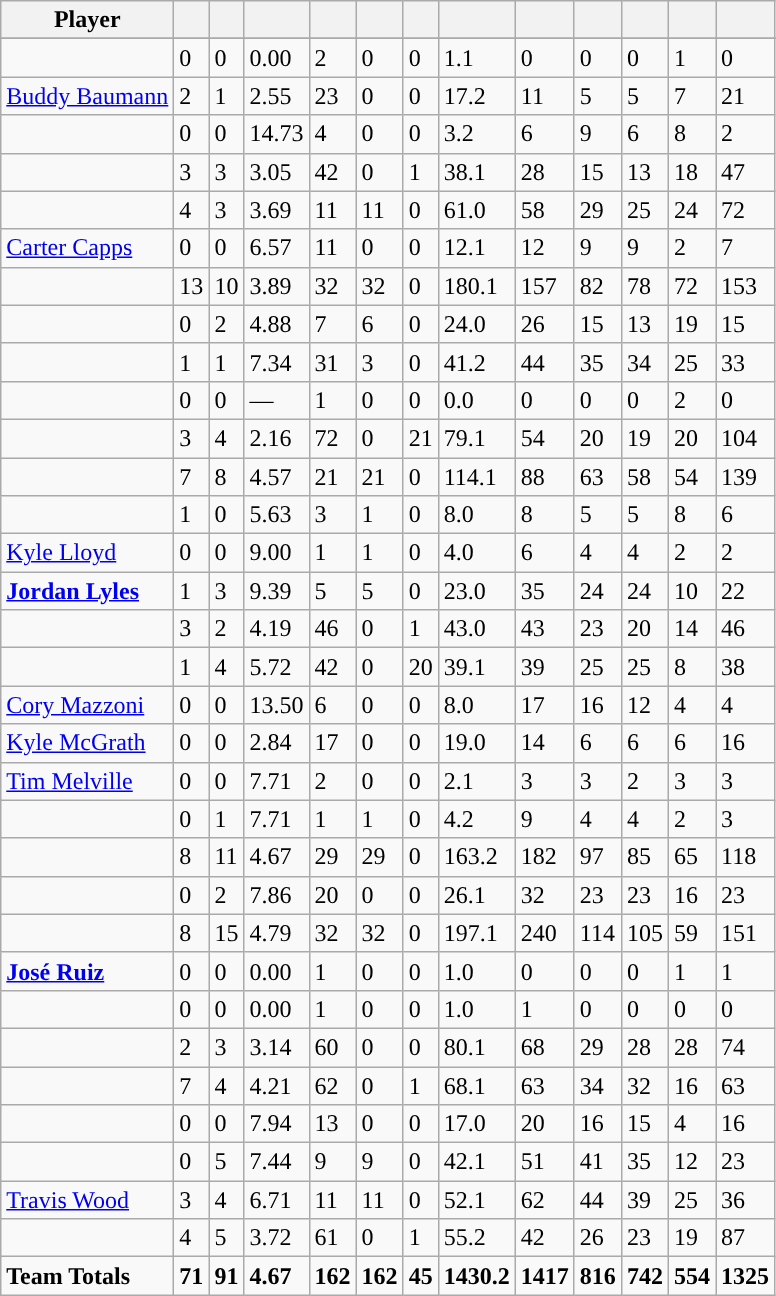<table class="wikitable sortable" style="text-align:center;">
<tr>
<th>Player</th>
<th></th>
<th></th>
<th></th>
<th></th>
<th></th>
<th></th>
<th></th>
<th></th>
<th></th>
<th></th>
<th></th>
<th></th>
</tr>
<tr>
</tr>
<tr align=left>
<td></td>
<td>0</td>
<td>0</td>
<td>0.00</td>
<td>2</td>
<td>0</td>
<td>0</td>
<td>1.1</td>
<td>0</td>
<td>0</td>
<td>0</td>
<td>1</td>
<td>0</td>
</tr>
<tr align=left>
<td><a href='#'>Buddy Baumann</a></td>
<td>2</td>
<td>1</td>
<td>2.55</td>
<td>23</td>
<td>0</td>
<td>0</td>
<td>17.2</td>
<td>11</td>
<td>5</td>
<td>5</td>
<td>7</td>
<td>21</td>
</tr>
<tr align=left>
<td><strong></strong></td>
<td>0</td>
<td>0</td>
<td>14.73</td>
<td>4</td>
<td>0</td>
<td>0</td>
<td>3.2</td>
<td>6</td>
<td>9</td>
<td>6</td>
<td>8</td>
<td>2</td>
</tr>
<tr align=left>
<td></td>
<td>3</td>
<td>3</td>
<td>3.05</td>
<td>42</td>
<td>0</td>
<td>1</td>
<td>38.1</td>
<td>28</td>
<td>15</td>
<td>13</td>
<td>18</td>
<td>47</td>
</tr>
<tr align=left>
<td></td>
<td>4</td>
<td>3</td>
<td>3.69</td>
<td>11</td>
<td>11</td>
<td>0</td>
<td>61.0</td>
<td>58</td>
<td>29</td>
<td>25</td>
<td>24</td>
<td>72</td>
</tr>
<tr align=left>
<td><a href='#'>Carter Capps</a></td>
<td>0</td>
<td>0</td>
<td>6.57</td>
<td>11</td>
<td>0</td>
<td>0</td>
<td>12.1</td>
<td>12</td>
<td>9</td>
<td>9</td>
<td>2</td>
<td>7</td>
</tr>
<tr align=left>
<td><strong></strong></td>
<td>13</td>
<td>10</td>
<td>3.89</td>
<td>32</td>
<td>32</td>
<td>0</td>
<td>180.1</td>
<td>157</td>
<td>82</td>
<td>78</td>
<td>72</td>
<td>153</td>
</tr>
<tr align=left>
<td></td>
<td>0</td>
<td>2</td>
<td>4.88</td>
<td>7</td>
<td>6</td>
<td>0</td>
<td>24.0</td>
<td>26</td>
<td>15</td>
<td>13</td>
<td>19</td>
<td>15</td>
</tr>
<tr align=left>
<td></td>
<td>1</td>
<td>1</td>
<td>7.34</td>
<td>31</td>
<td>3</td>
<td>0</td>
<td>41.2</td>
<td>44</td>
<td>35</td>
<td>34</td>
<td>25</td>
<td>33</td>
</tr>
<tr align=left>
<td></td>
<td>0</td>
<td>0</td>
<td>—</td>
<td>1</td>
<td>0</td>
<td>0</td>
<td>0.0</td>
<td>0</td>
<td>0</td>
<td>0</td>
<td>2</td>
<td>0</td>
</tr>
<tr align=left>
<td><strong></strong></td>
<td>3</td>
<td>4</td>
<td>2.16</td>
<td>72</td>
<td>0</td>
<td>21</td>
<td>79.1</td>
<td>54</td>
<td>20</td>
<td>19</td>
<td>20</td>
<td>104</td>
</tr>
<tr align=left>
<td><strong></strong></td>
<td>7</td>
<td>8</td>
<td>4.57</td>
<td>21</td>
<td>21</td>
<td>0</td>
<td>114.1</td>
<td>88</td>
<td>63</td>
<td>58</td>
<td>54</td>
<td>139</td>
</tr>
<tr align=left>
<td></td>
<td>1</td>
<td>0</td>
<td>5.63</td>
<td>3</td>
<td>1</td>
<td>0</td>
<td>8.0</td>
<td>8</td>
<td>5</td>
<td>5</td>
<td>8</td>
<td>6</td>
</tr>
<tr align=left>
<td><a href='#'>Kyle Lloyd</a></td>
<td>0</td>
<td>0</td>
<td>9.00</td>
<td>1</td>
<td>1</td>
<td>0</td>
<td>4.0</td>
<td>6</td>
<td>4</td>
<td>4</td>
<td>2</td>
<td>2</td>
</tr>
<tr align=left>
<td><strong><a href='#'>Jordan Lyles</a></strong></td>
<td>1</td>
<td>3</td>
<td>9.39</td>
<td>5</td>
<td>5</td>
<td>0</td>
<td>23.0</td>
<td>35</td>
<td>24</td>
<td>24</td>
<td>10</td>
<td>22</td>
</tr>
<tr align=left>
<td><strong></strong></td>
<td>3</td>
<td>2</td>
<td>4.19</td>
<td>46</td>
<td>0</td>
<td>1</td>
<td>43.0</td>
<td>43</td>
<td>23</td>
<td>20</td>
<td>14</td>
<td>46</td>
</tr>
<tr align=left>
<td></td>
<td>1</td>
<td>4</td>
<td>5.72</td>
<td>42</td>
<td>0</td>
<td>20</td>
<td>39.1</td>
<td>39</td>
<td>25</td>
<td>25</td>
<td>8</td>
<td>38</td>
</tr>
<tr align=left>
<td><a href='#'>Cory Mazzoni</a></td>
<td>0</td>
<td>0</td>
<td>13.50</td>
<td>6</td>
<td>0</td>
<td>0</td>
<td>8.0</td>
<td>17</td>
<td>16</td>
<td>12</td>
<td>4</td>
<td>4</td>
</tr>
<tr align=left>
<td><a href='#'>Kyle McGrath</a></td>
<td>0</td>
<td>0</td>
<td>2.84</td>
<td>17</td>
<td>0</td>
<td>0</td>
<td>19.0</td>
<td>14</td>
<td>6</td>
<td>6</td>
<td>6</td>
<td>16</td>
</tr>
<tr align=left>
<td><a href='#'>Tim Melville</a></td>
<td>0</td>
<td>0</td>
<td>7.71</td>
<td>2</td>
<td>0</td>
<td>0</td>
<td>2.1</td>
<td>3</td>
<td>3</td>
<td>2</td>
<td>3</td>
<td>3</td>
</tr>
<tr align=left>
<td></td>
<td>0</td>
<td>1</td>
<td>7.71</td>
<td>1</td>
<td>1</td>
<td>0</td>
<td>4.2</td>
<td>9</td>
<td>4</td>
<td>4</td>
<td>2</td>
<td>3</td>
</tr>
<tr align=left>
<td><strong></strong></td>
<td>8</td>
<td>11</td>
<td>4.67</td>
<td>29</td>
<td>29</td>
<td>0</td>
<td>163.2</td>
<td>182</td>
<td>97</td>
<td>85</td>
<td>65</td>
<td>118</td>
</tr>
<tr align=left>
<td></td>
<td>0</td>
<td>2</td>
<td>7.86</td>
<td>20</td>
<td>0</td>
<td>0</td>
<td>26.1</td>
<td>32</td>
<td>23</td>
<td>23</td>
<td>16</td>
<td>23</td>
</tr>
<tr align=left>
<td></td>
<td>8</td>
<td>15</td>
<td>4.79</td>
<td>32</td>
<td>32</td>
<td>0</td>
<td>197.1</td>
<td>240</td>
<td>114</td>
<td>105</td>
<td>59</td>
<td>151</td>
</tr>
<tr align=left>
<td><strong><a href='#'>José Ruiz</a></strong></td>
<td>0</td>
<td>0</td>
<td>0.00</td>
<td>1</td>
<td>0</td>
<td>0</td>
<td>1.0</td>
<td>0</td>
<td>0</td>
<td>0</td>
<td>1</td>
<td>1</td>
</tr>
<tr align=left>
<td></td>
<td>0</td>
<td>0</td>
<td>0.00</td>
<td>1</td>
<td>0</td>
<td>0</td>
<td>1.0</td>
<td>1</td>
<td>0</td>
<td>0</td>
<td>0</td>
<td>0</td>
</tr>
<tr align=left>
<td><strong></strong></td>
<td>2</td>
<td>3</td>
<td>3.14</td>
<td>60</td>
<td>0</td>
<td>0</td>
<td>80.1</td>
<td>68</td>
<td>29</td>
<td>28</td>
<td>28</td>
<td>74</td>
</tr>
<tr align=left>
<td></td>
<td>7</td>
<td>4</td>
<td>4.21</td>
<td>62</td>
<td>0</td>
<td>1</td>
<td>68.1</td>
<td>63</td>
<td>34</td>
<td>32</td>
<td>16</td>
<td>63</td>
</tr>
<tr align=left>
<td></td>
<td>0</td>
<td>0</td>
<td>7.94</td>
<td>13</td>
<td>0</td>
<td>0</td>
<td>17.0</td>
<td>20</td>
<td>16</td>
<td>15</td>
<td>4</td>
<td>16</td>
</tr>
<tr align=left>
<td></td>
<td>0</td>
<td>5</td>
<td>7.44</td>
<td>9</td>
<td>9</td>
<td>0</td>
<td>42.1</td>
<td>51</td>
<td>41</td>
<td>35</td>
<td>12</td>
<td>23</td>
</tr>
<tr align=left>
<td><a href='#'>Travis Wood</a></td>
<td>3</td>
<td>4</td>
<td>6.71</td>
<td>11</td>
<td>11</td>
<td>0</td>
<td>52.1</td>
<td>62</td>
<td>44</td>
<td>39</td>
<td>25</td>
<td>36</td>
</tr>
<tr align=left>
<td><strong></strong></td>
<td>4</td>
<td>5</td>
<td>3.72</td>
<td>61</td>
<td>0</td>
<td>1</td>
<td>55.2</td>
<td>42</td>
<td>26</td>
<td>23</td>
<td>19</td>
<td>87</td>
</tr>
<tr align=left>
<td><strong>Team Totals</strong></td>
<td><strong>71</strong></td>
<td><strong>91</strong></td>
<td><strong>4.67</strong></td>
<td><strong>162</strong></td>
<td><strong>162</strong></td>
<td><strong>45</strong></td>
<td><strong>1430.2</strong></td>
<td><strong>1417</strong></td>
<td><strong>816</strong></td>
<td><strong>742</strong></td>
<td><strong>554</strong></td>
<td><strong>1325</strong></td>
</tr>
</table>
